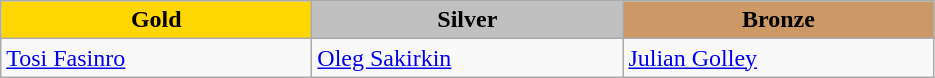<table class="wikitable" style="text-align:left">
<tr align="center">
<td width=200 bgcolor=gold><strong>Gold</strong></td>
<td width=200 bgcolor=silver><strong>Silver</strong></td>
<td width=200 bgcolor=CC9966><strong>Bronze</strong></td>
</tr>
<tr>
<td><a href='#'>Tosi Fasinro</a><br><em></em></td>
<td><a href='#'>Oleg Sakirkin</a><br><em></em></td>
<td><a href='#'>Julian Golley</a><br><em></em></td>
</tr>
</table>
